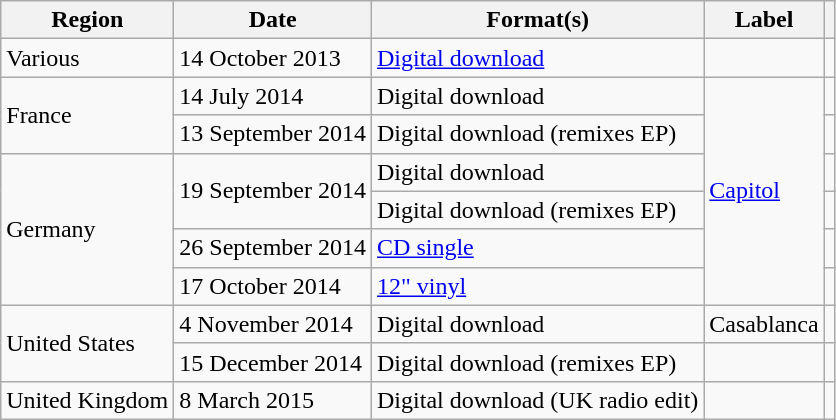<table class="wikitable plainrowheaders">
<tr>
<th scope="col">Region</th>
<th scope="col">Date</th>
<th scope="col">Format(s)</th>
<th scope="col">Label</th>
<th scope="col"></th>
</tr>
<tr>
<td>Various</td>
<td>14 October 2013</td>
<td><a href='#'>Digital download</a></td>
<td></td>
<td></td>
</tr>
<tr>
<td rowspan="2">France</td>
<td>14 July 2014</td>
<td>Digital download</td>
<td rowspan="6"><a href='#'>Capitol</a></td>
<td></td>
</tr>
<tr>
<td>13 September 2014</td>
<td>Digital download (remixes EP)</td>
<td></td>
</tr>
<tr>
<td rowspan="4">Germany</td>
<td rowspan="2">19 September 2014</td>
<td>Digital download</td>
<td></td>
</tr>
<tr>
<td>Digital download (remixes EP)</td>
<td></td>
</tr>
<tr>
<td>26 September 2014</td>
<td><a href='#'>CD single</a></td>
<td></td>
</tr>
<tr>
<td>17 October 2014</td>
<td><a href='#'>12" vinyl</a></td>
<td></td>
</tr>
<tr>
<td rowspan="2">United States</td>
<td>4 November 2014</td>
<td>Digital download</td>
<td>Casablanca</td>
<td></td>
</tr>
<tr>
<td>15 December 2014</td>
<td>Digital download (remixes EP)</td>
<td></td>
<td></td>
</tr>
<tr>
<td>United Kingdom</td>
<td>8 March 2015</td>
<td>Digital download (UK radio edit)</td>
<td></td>
<td></td>
</tr>
</table>
